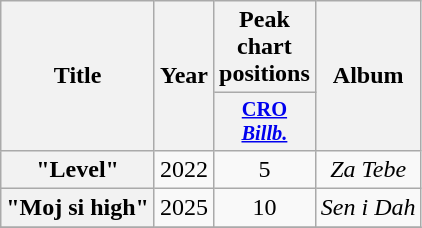<table class="wikitable plainrowheaders" style="text-align:center;">
<tr>
<th scope="col" rowspan="2">Title</th>
<th scope="col" rowspan="2">Year</th>
<th scope="col">Peak chart positions</th>
<th scope="col" rowspan="2">Album</th>
</tr>
<tr>
<th style="width:2.5em; font-size:85%"><a href='#'>CRO<br><em>Billb.</em></a><br></th>
</tr>
<tr>
<th scope="row">"Level"</th>
<td>2022</td>
<td>5</td>
<td><em>Za Tebe</em></td>
</tr>
<tr>
<th scope="row">"Moj si high"</th>
<td>2025</td>
<td>10</td>
<td><em>Sen i Dah</em></td>
</tr>
<tr>
</tr>
</table>
